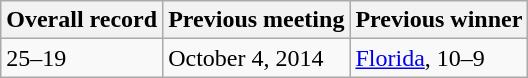<table class="wikitable">
<tr>
<th>Overall record</th>
<th>Previous meeting</th>
<th>Previous winner</th>
</tr>
<tr>
<td>25–19</td>
<td>October 4, 2014</td>
<td><a href='#'>Florida</a>, 10–9</td>
</tr>
</table>
